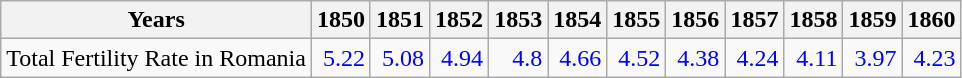<table class="wikitable " style="text-align:right">
<tr>
<th>Years</th>
<th>1850</th>
<th>1851</th>
<th>1852</th>
<th>1853</th>
<th>1854</th>
<th>1855</th>
<th>1856</th>
<th>1857</th>
<th>1858</th>
<th>1859</th>
<th>1860</th>
</tr>
<tr>
<td align="left">Total Fertility Rate in Romania</td>
<td style="text-align:right; color:blue;">5.22</td>
<td style="text-align:right; color:blue;">5.08</td>
<td style="text-align:right; color:blue;">4.94</td>
<td style="text-align:right; color:blue;">4.8</td>
<td style="text-align:right; color:blue;">4.66</td>
<td style="text-align:right; color:blue;">4.52</td>
<td style="text-align:right; color:blue;">4.38</td>
<td style="text-align:right; color:blue;">4.24</td>
<td style="text-align:right; color:blue;">4.11</td>
<td style="text-align:right; color:blue;">3.97</td>
<td style="text-align:right; color:blue;">4.23</td>
</tr>
</table>
